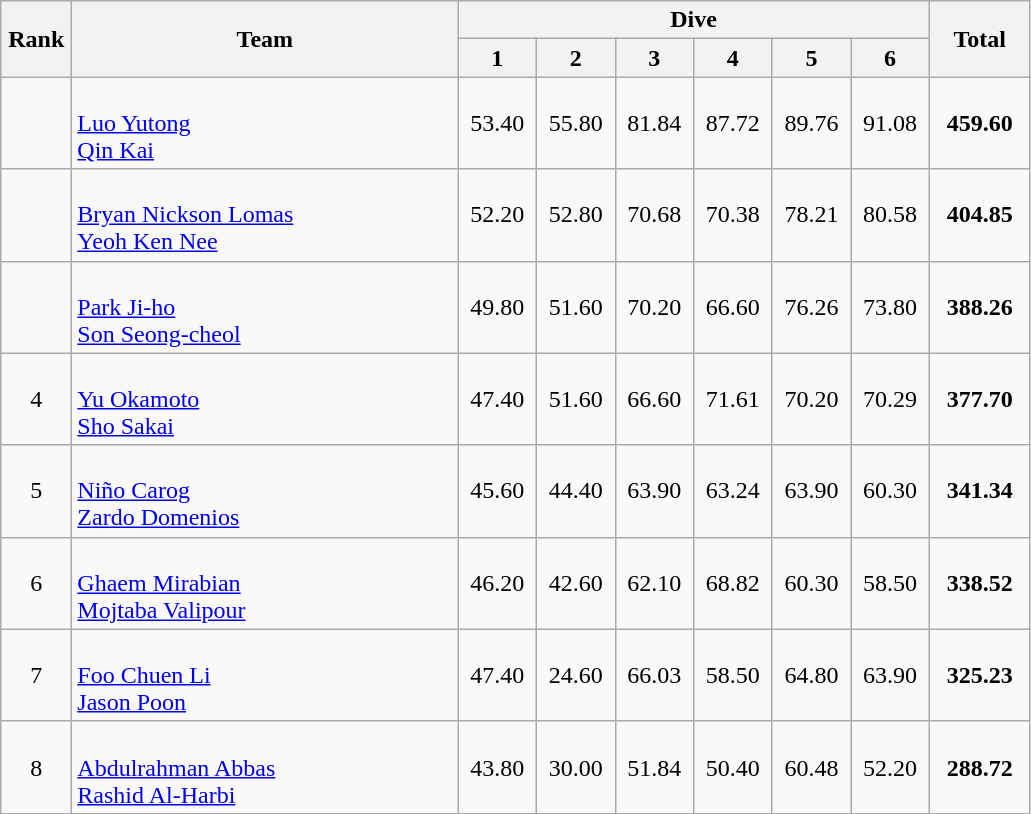<table class=wikitable style="text-align:center">
<tr>
<th rowspan="2" width=40>Rank</th>
<th rowspan="2" width=250>Team</th>
<th colspan="6">Dive</th>
<th rowspan="2" width=60>Total</th>
</tr>
<tr>
<th width=45>1</th>
<th width=45>2</th>
<th width=45>3</th>
<th width=45>4</th>
<th width=45>5</th>
<th width=45>6</th>
</tr>
<tr>
<td></td>
<td align=left><br><a href='#'>Luo Yutong</a><br><a href='#'>Qin Kai</a></td>
<td>53.40</td>
<td>55.80</td>
<td>81.84</td>
<td>87.72</td>
<td>89.76</td>
<td>91.08</td>
<td><strong>459.60</strong></td>
</tr>
<tr>
<td></td>
<td align=left><br><a href='#'>Bryan Nickson Lomas</a><br><a href='#'>Yeoh Ken Nee</a></td>
<td>52.20</td>
<td>52.80</td>
<td>70.68</td>
<td>70.38</td>
<td>78.21</td>
<td>80.58</td>
<td><strong>404.85</strong></td>
</tr>
<tr>
<td></td>
<td align=left><br><a href='#'>Park Ji-ho</a><br><a href='#'>Son Seong-cheol</a></td>
<td>49.80</td>
<td>51.60</td>
<td>70.20</td>
<td>66.60</td>
<td>76.26</td>
<td>73.80</td>
<td><strong>388.26</strong></td>
</tr>
<tr>
<td>4</td>
<td align=left><br><a href='#'>Yu Okamoto</a><br><a href='#'>Sho Sakai</a></td>
<td>47.40</td>
<td>51.60</td>
<td>66.60</td>
<td>71.61</td>
<td>70.20</td>
<td>70.29</td>
<td><strong>377.70</strong></td>
</tr>
<tr>
<td>5</td>
<td align=left><br><a href='#'>Niño Carog</a><br><a href='#'>Zardo Domenios</a></td>
<td>45.60</td>
<td>44.40</td>
<td>63.90</td>
<td>63.24</td>
<td>63.90</td>
<td>60.30</td>
<td><strong>341.34</strong></td>
</tr>
<tr>
<td>6</td>
<td align=left><br><a href='#'>Ghaem Mirabian</a><br><a href='#'>Mojtaba Valipour</a></td>
<td>46.20</td>
<td>42.60</td>
<td>62.10</td>
<td>68.82</td>
<td>60.30</td>
<td>58.50</td>
<td><strong>338.52</strong></td>
</tr>
<tr>
<td>7</td>
<td align=left><br><a href='#'>Foo Chuen Li</a><br><a href='#'>Jason Poon</a></td>
<td>47.40</td>
<td>24.60</td>
<td>66.03</td>
<td>58.50</td>
<td>64.80</td>
<td>63.90</td>
<td><strong>325.23</strong></td>
</tr>
<tr>
<td>8</td>
<td align=left><br><a href='#'>Abdulrahman Abbas</a><br><a href='#'>Rashid Al-Harbi</a></td>
<td>43.80</td>
<td>30.00</td>
<td>51.84</td>
<td>50.40</td>
<td>60.48</td>
<td>52.20</td>
<td><strong>288.72</strong></td>
</tr>
</table>
